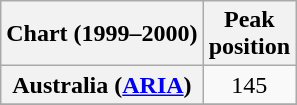<table class="wikitable sortable plainrowheaders" style="text-align:center">
<tr>
<th scope="col">Chart (1999–2000)</th>
<th scope="col">Peak<br>position</th>
</tr>
<tr>
<th scope="row">Australia (<a href='#'>ARIA</a>)</th>
<td>145</td>
</tr>
<tr>
</tr>
</table>
